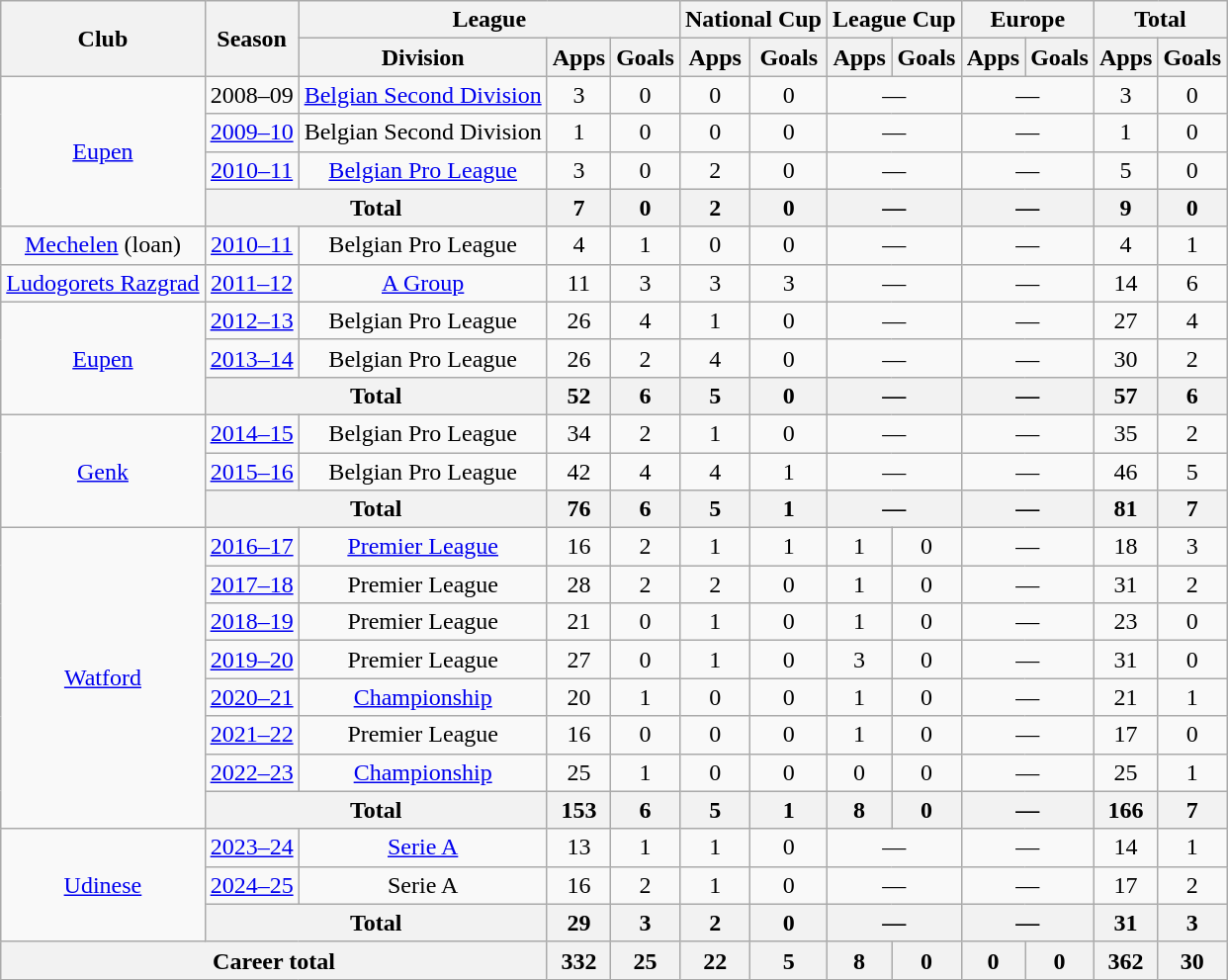<table class="wikitable" style="text-align: center;">
<tr>
<th rowspan="2">Club</th>
<th rowspan="2">Season</th>
<th colspan="3">League</th>
<th colspan="2">National Cup</th>
<th colspan="2">League Cup</th>
<th colspan="2">Europe</th>
<th colspan="2">Total</th>
</tr>
<tr>
<th>Division</th>
<th>Apps</th>
<th>Goals</th>
<th>Apps</th>
<th>Goals</th>
<th>Apps</th>
<th>Goals</th>
<th>Apps</th>
<th>Goals</th>
<th>Apps</th>
<th>Goals</th>
</tr>
<tr>
<td rowspan="4"><a href='#'>Eupen</a></td>
<td>2008–09</td>
<td><a href='#'>Belgian Second Division</a></td>
<td>3</td>
<td>0</td>
<td>0</td>
<td>0</td>
<td colspan="2">—</td>
<td colspan="2">—</td>
<td>3</td>
<td>0</td>
</tr>
<tr>
<td><a href='#'>2009–10</a></td>
<td>Belgian Second Division</td>
<td>1</td>
<td>0</td>
<td>0</td>
<td>0</td>
<td colspan="2">—</td>
<td colspan="2">—</td>
<td>1</td>
<td>0</td>
</tr>
<tr>
<td><a href='#'>2010–11</a></td>
<td><a href='#'>Belgian Pro League</a></td>
<td>3</td>
<td>0</td>
<td>2</td>
<td>0</td>
<td colspan="2">—</td>
<td colspan="2">—</td>
<td>5</td>
<td>0</td>
</tr>
<tr>
<th colspan="2">Total</th>
<th>7</th>
<th>0</th>
<th>2</th>
<th>0</th>
<th colspan="2">—</th>
<th colspan="2">—</th>
<th>9</th>
<th>0</th>
</tr>
<tr>
<td><a href='#'>Mechelen</a> (loan)</td>
<td><a href='#'>2010–11</a></td>
<td>Belgian Pro League</td>
<td>4</td>
<td>1</td>
<td>0</td>
<td>0</td>
<td colspan="2">—</td>
<td colspan="2">—</td>
<td>4</td>
<td>1</td>
</tr>
<tr>
<td><a href='#'>Ludogorets Razgrad</a></td>
<td><a href='#'>2011–12</a></td>
<td><a href='#'>A Group</a></td>
<td>11</td>
<td>3</td>
<td>3</td>
<td>3</td>
<td colspan="2">—</td>
<td colspan="2">—</td>
<td>14</td>
<td>6</td>
</tr>
<tr>
<td rowspan="3"><a href='#'>Eupen</a></td>
<td><a href='#'>2012–13</a></td>
<td>Belgian Pro League</td>
<td>26</td>
<td>4</td>
<td>1</td>
<td>0</td>
<td colspan="2">—</td>
<td colspan="2">—</td>
<td>27</td>
<td>4</td>
</tr>
<tr>
<td><a href='#'>2013–14</a></td>
<td>Belgian Pro League</td>
<td>26</td>
<td>2</td>
<td>4</td>
<td>0</td>
<td colspan="2">—</td>
<td colspan="2">—</td>
<td>30</td>
<td>2</td>
</tr>
<tr>
<th colspan="2">Total</th>
<th>52</th>
<th>6</th>
<th>5</th>
<th>0</th>
<th colspan="2">—</th>
<th colspan="2">—</th>
<th>57</th>
<th>6</th>
</tr>
<tr>
<td rowspan="3"><a href='#'>Genk</a></td>
<td><a href='#'>2014–15</a></td>
<td>Belgian Pro League</td>
<td>34</td>
<td>2</td>
<td>1</td>
<td>0</td>
<td colspan="2">—</td>
<td colspan="2">—</td>
<td>35</td>
<td>2</td>
</tr>
<tr>
<td><a href='#'>2015–16</a></td>
<td>Belgian Pro League</td>
<td>42</td>
<td>4</td>
<td>4</td>
<td>1</td>
<td colspan="2">—</td>
<td colspan="2">—</td>
<td>46</td>
<td>5</td>
</tr>
<tr>
<th colspan="2">Total</th>
<th>76</th>
<th>6</th>
<th>5</th>
<th>1</th>
<th colspan="2">—</th>
<th colspan="2">—</th>
<th>81</th>
<th>7</th>
</tr>
<tr>
<td rowspan="8"><a href='#'>Watford</a></td>
<td><a href='#'>2016–17</a></td>
<td><a href='#'>Premier League</a></td>
<td>16</td>
<td>2</td>
<td>1</td>
<td>1</td>
<td>1</td>
<td>0</td>
<td colspan="2">—</td>
<td>18</td>
<td>3</td>
</tr>
<tr>
<td><a href='#'>2017–18</a></td>
<td>Premier League</td>
<td>28</td>
<td>2</td>
<td>2</td>
<td>0</td>
<td>1</td>
<td>0</td>
<td colspan="2">—</td>
<td>31</td>
<td>2</td>
</tr>
<tr>
<td><a href='#'>2018–19</a></td>
<td>Premier League</td>
<td>21</td>
<td>0</td>
<td>1</td>
<td>0</td>
<td>1</td>
<td>0</td>
<td colspan="2">—</td>
<td>23</td>
<td>0</td>
</tr>
<tr>
<td><a href='#'>2019–20</a></td>
<td>Premier League</td>
<td>27</td>
<td>0</td>
<td>1</td>
<td>0</td>
<td>3</td>
<td>0</td>
<td colspan="2">—</td>
<td>31</td>
<td>0</td>
</tr>
<tr>
<td><a href='#'>2020–21</a></td>
<td><a href='#'>Championship</a></td>
<td>20</td>
<td>1</td>
<td>0</td>
<td>0</td>
<td>1</td>
<td>0</td>
<td colspan="2">—</td>
<td>21</td>
<td>1</td>
</tr>
<tr>
<td><a href='#'>2021–22</a></td>
<td>Premier League</td>
<td>16</td>
<td>0</td>
<td>0</td>
<td>0</td>
<td>1</td>
<td>0</td>
<td colspan="2">—</td>
<td>17</td>
<td>0</td>
</tr>
<tr>
<td><a href='#'>2022–23</a></td>
<td><a href='#'>Championship</a></td>
<td>25</td>
<td>1</td>
<td>0</td>
<td>0</td>
<td>0</td>
<td>0</td>
<td colspan="2">—</td>
<td>25</td>
<td>1</td>
</tr>
<tr>
<th colspan="2">Total</th>
<th>153</th>
<th>6</th>
<th>5</th>
<th>1</th>
<th>8</th>
<th>0</th>
<th colspan="2">—</th>
<th>166</th>
<th>7</th>
</tr>
<tr>
<td rowspan="3"><a href='#'>Udinese</a></td>
<td><a href='#'>2023–24</a></td>
<td><a href='#'>Serie A</a></td>
<td>13</td>
<td>1</td>
<td>1</td>
<td>0</td>
<td colspan="2">—</td>
<td colspan="2">—</td>
<td>14</td>
<td>1</td>
</tr>
<tr>
<td><a href='#'>2024–25</a></td>
<td>Serie A</td>
<td>16</td>
<td>2</td>
<td>1</td>
<td>0</td>
<td colspan="2">—</td>
<td colspan="2">—</td>
<td>17</td>
<td>2</td>
</tr>
<tr>
<th colspan="2">Total</th>
<th>29</th>
<th>3</th>
<th>2</th>
<th>0</th>
<th colspan="2">—</th>
<th colspan="2">—</th>
<th>31</th>
<th>3</th>
</tr>
<tr>
<th colspan="3">Career total</th>
<th>332</th>
<th>25</th>
<th>22</th>
<th>5</th>
<th>8</th>
<th>0</th>
<th>0</th>
<th>0</th>
<th>362</th>
<th>30</th>
</tr>
</table>
